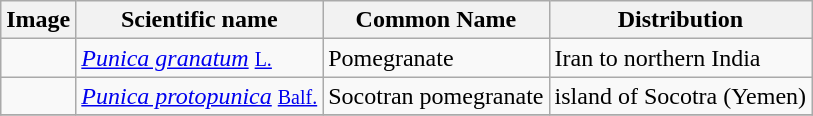<table class="wikitable">
<tr>
<th>Image</th>
<th>Scientific name</th>
<th>Common Name</th>
<th>Distribution</th>
</tr>
<tr>
<td></td>
<td><em><a href='#'>Punica granatum</a></em> <small><a href='#'>L.</a></small></td>
<td>Pomegranate</td>
<td>Iran to northern India</td>
</tr>
<tr>
<td></td>
<td><em><a href='#'>Punica protopunica</a></em> <small><a href='#'>Balf.</a></small></td>
<td>Socotran pomegranate</td>
<td>island of Socotra (Yemen)</td>
</tr>
<tr>
</tr>
</table>
